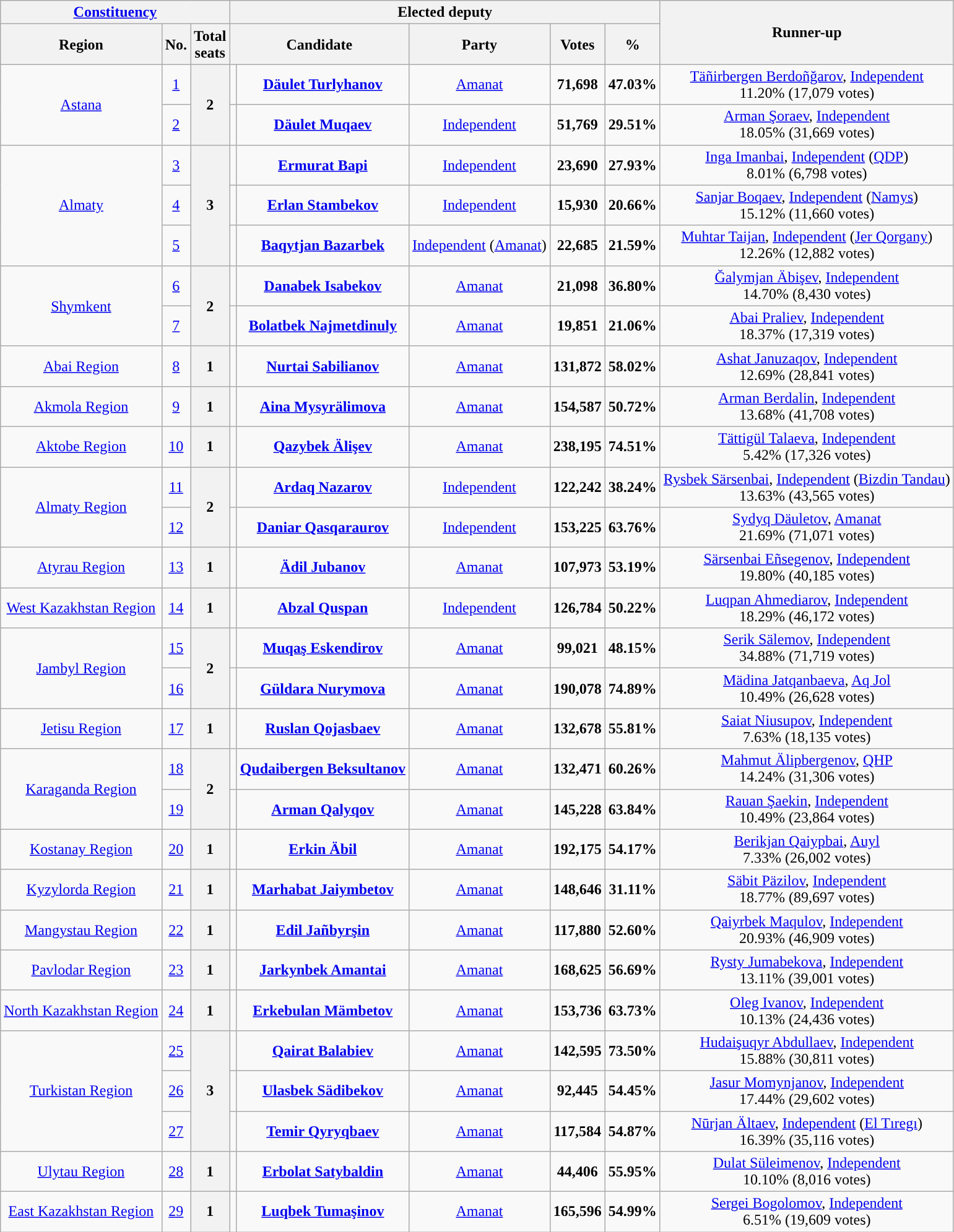<table class="wikitable sortable mw-collapsible" style="text-align:center">
<tr>
<th colspan="3"><a href='#'>Constituency</a></th>
<th colspan="5">Elected deputy</th>
<th rowspan="2">Runner-up</th>
</tr>
<tr>
<th>Region</th>
<th><strong>No.</strong></th>
<th>Total<br>seats</th>
<th colspan="2">Candidate</th>
<th>Party</th>
<th>Votes</th>
<th>%</th>
</tr>
<tr>
<td rowspan="2"><a href='#'>Astana</a></td>
<td><a href='#'>1</a></td>
<th rowspan="2"><strong>2</strong></th>
<td style="background:"></td>
<td><a href='#'><strong>Däulet Turlyhanov</strong></a></td>
<td><a href='#'>Amanat</a></td>
<td><strong>71,698</strong></td>
<td><strong>47.03%</strong></td>
<td><a href='#'>Täñirbergen Berdoñğarov</a>, <a href='#'>Independent</a><br>11.20% (17,079 votes)</td>
</tr>
<tr>
<td><a href='#'>2</a></td>
<td style="background:"></td>
<td><strong><a href='#'>Däulet Muqaev</a></strong></td>
<td><a href='#'>Independent</a></td>
<td><strong>51,769</strong></td>
<td><strong>29.51%</strong></td>
<td><a href='#'>Arman Şoraev</a>, <a href='#'>Independent</a><br>18.05% (31,669 votes)</td>
</tr>
<tr>
<td rowspan="3"><a href='#'>Almaty</a></td>
<td><a href='#'>3</a></td>
<th rowspan="3"><strong>3</strong></th>
<td style="background:"></td>
<td><strong><a href='#'>Ermurat Bapi</a></strong></td>
<td><a href='#'>Independent</a></td>
<td><strong>23,690</strong></td>
<td><strong>27.93%</strong></td>
<td><a href='#'>Inga Imanbai</a>, <a href='#'>Independent</a> (<a href='#'>QDP</a>)<br>8.01% (6,798 votes)</td>
</tr>
<tr>
<td><a href='#'>4</a></td>
<td style="background:"></td>
<td><strong><a href='#'>Erlan Stambekov</a></strong></td>
<td><a href='#'>Independent</a></td>
<td><strong>15,930</strong></td>
<td><strong>20.66%</strong></td>
<td><a href='#'>Sanjar Boqaev</a>, <a href='#'>Independent</a> (<a href='#'>Namys</a>)<br>15.12% (11,660 votes)</td>
</tr>
<tr>
<td><a href='#'>5</a></td>
<td style="background:"></td>
<td><strong><a href='#'>Baqytjan Bazarbek</a></strong></td>
<td><a href='#'>Independent</a> (<a href='#'>Amanat</a>)</td>
<td><strong>22,685</strong></td>
<td><strong>21.59%</strong></td>
<td><a href='#'>Muhtar Taijan</a>, <a href='#'>Independent</a> (<a href='#'>Jer Qorgany</a>)<br>12.26% (12,882 votes)</td>
</tr>
<tr>
<td rowspan="2"><a href='#'>Shymkent</a></td>
<td><a href='#'>6</a></td>
<th rowspan="2"><strong>2</strong></th>
<td style="background:"></td>
<td><strong><a href='#'>Danabek Isabekov</a></strong></td>
<td><a href='#'>Amanat</a></td>
<td><strong>21,098</strong></td>
<td><strong>36.80%</strong></td>
<td><a href='#'>Ğalymjan Äbişev</a>, <a href='#'>Independent</a><br>14.70% (8,430 votes)</td>
</tr>
<tr>
<td><a href='#'>7</a></td>
<td style="background:"></td>
<td><strong><a href='#'>Bolatbek Najmetdinuly</a></strong></td>
<td><a href='#'>Amanat</a></td>
<td><strong>19,851</strong></td>
<td><strong>21.06%</strong></td>
<td><a href='#'>Abai Praliev</a>, <a href='#'>Independent</a><br>18.37% (17,319 votes)</td>
</tr>
<tr>
<td><a href='#'>Abai Region</a></td>
<td><a href='#'>8</a></td>
<th><strong>1</strong></th>
<td style="background:"></td>
<td><strong><a href='#'>Nurtai Sabilianov</a></strong></td>
<td><a href='#'>Amanat</a></td>
<td><strong>131,872</strong></td>
<td><strong>58.02%</strong></td>
<td><a href='#'>Ashat Januzaqov</a>, <a href='#'>Independent</a><br>12.69% (28,841 votes)</td>
</tr>
<tr>
<td><a href='#'>Akmola Region</a></td>
<td><a href='#'>9</a></td>
<th><strong>1</strong></th>
<td style="background:"></td>
<td><strong><a href='#'>Aina Mysyrälimova</a></strong></td>
<td><a href='#'>Amanat</a></td>
<td><strong>154,587</strong></td>
<td><strong>50.72%</strong></td>
<td><a href='#'>Arman Berdalin</a>, <a href='#'>Independent</a><br>13.68% (41,708 votes)</td>
</tr>
<tr>
<td><a href='#'>Aktobe Region</a></td>
<td><a href='#'>10</a></td>
<th><strong>1</strong></th>
<td style="background:"></td>
<td><strong><a href='#'>Qazybek Älişev</a></strong></td>
<td><a href='#'>Amanat</a></td>
<td><strong>238,195</strong></td>
<td><strong>74.51%</strong></td>
<td><a href='#'>Tättigül Talaeva</a>, <a href='#'>Independent</a><br>5.42% (17,326 votes)</td>
</tr>
<tr>
<td rowspan="2"><a href='#'>Almaty Region</a></td>
<td><a href='#'>11</a></td>
<th rowspan="2"><strong>2</strong></th>
<td style="background:"></td>
<td><strong><a href='#'>Ardaq Nazarov</a></strong></td>
<td><a href='#'>Independent</a></td>
<td><strong>122,242</strong></td>
<td><strong>38.24%</strong></td>
<td><a href='#'>Rysbek Särsenbai</a>, <a href='#'>Independent</a> (<a href='#'>Bizdin Tandau</a>)<br>13.63% (43,565 votes)</td>
</tr>
<tr>
<td><a href='#'>12</a></td>
<td style="background:"></td>
<td><strong><a href='#'>Daniar Qasqaraurov</a></strong></td>
<td><a href='#'>Independent</a></td>
<td><strong>153,225</strong></td>
<td><strong>63.76%</strong></td>
<td><a href='#'>Sydyq Däuletov</a>, <a href='#'>Amanat</a><br>21.69% (71,071 votes)</td>
</tr>
<tr>
<td><a href='#'>Atyrau Region</a></td>
<td><a href='#'>13</a></td>
<th><strong>1</strong></th>
<td style="background:"></td>
<td><strong><a href='#'>Ädil Jubanov</a></strong></td>
<td><a href='#'>Amanat</a></td>
<td><strong>107,973</strong></td>
<td><strong>53.19%</strong></td>
<td><a href='#'>Särsenbai Eñsegenov</a>, <a href='#'>Independent</a><br>19.80% (40,185 votes)</td>
</tr>
<tr>
<td><a href='#'>West Kazakhstan Region</a></td>
<td><a href='#'>14</a></td>
<th><strong>1</strong></th>
<td style="background:"></td>
<td><strong><a href='#'>Abzal Quspan</a></strong></td>
<td><a href='#'>Independent</a></td>
<td><strong>126,784</strong></td>
<td><strong>50.22%</strong></td>
<td><a href='#'>Luqpan Ahmediarov</a>, <a href='#'>Independent</a><br>18.29% (46,172 votes)</td>
</tr>
<tr>
<td rowspan="2"><a href='#'>Jambyl Region</a></td>
<td><a href='#'>15</a></td>
<th rowspan="2"><strong>2</strong></th>
<td style="background:"></td>
<td><strong><a href='#'>Muqaş Eskendirov</a></strong></td>
<td><a href='#'>Amanat</a></td>
<td><strong>99,021</strong></td>
<td><strong>48.15%</strong></td>
<td><a href='#'>Serik Sälemov</a>, <a href='#'>Independent</a><br>34.88% (71,719 votes)</td>
</tr>
<tr>
<td><a href='#'>16</a></td>
<td style="background:"></td>
<td><strong><a href='#'>Güldara Nurymova</a></strong></td>
<td><a href='#'>Amanat</a></td>
<td><strong>190,078</strong></td>
<td><strong>74.89%</strong></td>
<td><a href='#'>Mädina Jatqanbaeva</a>, <a href='#'>Aq Jol</a><br>10.49% (26,628 votes)</td>
</tr>
<tr>
<td><a href='#'>Jetisu Region</a></td>
<td><a href='#'>17</a></td>
<th><strong>1</strong></th>
<td style="background:"></td>
<td><strong><a href='#'>Ruslan Qojasbaev</a></strong></td>
<td><a href='#'>Amanat</a></td>
<td><strong>132,678</strong></td>
<td><strong>55.81%</strong></td>
<td><a href='#'>Saiat Niusupov</a>, <a href='#'>Independent</a><br>7.63% (18,135 votes)</td>
</tr>
<tr>
<td rowspan="2"><a href='#'>Karaganda Region</a></td>
<td><a href='#'>18</a></td>
<th rowspan="2"><strong>2</strong></th>
<td style="background:"></td>
<td><strong><a href='#'>Qudaibergen Beksultanov</a></strong></td>
<td><a href='#'>Amanat</a></td>
<td><strong>132,471</strong></td>
<td><strong>60.26%</strong></td>
<td><a href='#'>Mahmut Älipbergenov</a>, <a href='#'>QHP</a><br>14.24% (31,306 votes)</td>
</tr>
<tr>
<td><a href='#'>19</a></td>
<td style="background:"></td>
<td><strong><a href='#'>Arman Qalyqov</a></strong></td>
<td><a href='#'>Amanat</a></td>
<td><strong>145,228</strong></td>
<td><strong>63.84%</strong></td>
<td><a href='#'>Rauan Şaekin</a>, <a href='#'>Independent</a><br>10.49% (23,864 votes)</td>
</tr>
<tr>
<td><a href='#'>Kostanay Region</a></td>
<td><a href='#'>20</a></td>
<th><strong>1</strong></th>
<td style="background:"></td>
<td><strong><a href='#'>Erkin Äbil</a></strong></td>
<td><a href='#'>Amanat</a></td>
<td><strong>192,175</strong></td>
<td><strong>54.17%</strong></td>
<td><a href='#'>Berikjan Qaiypbai</a>, <a href='#'>Auyl</a><br>7.33% (26,002 votes)</td>
</tr>
<tr>
<td><a href='#'>Kyzylorda Region</a></td>
<td><a href='#'>21</a></td>
<th><strong>1</strong></th>
<td style="background:"></td>
<td><strong><a href='#'>Marhabat Jaiymbetov</a></strong></td>
<td><a href='#'>Amanat</a></td>
<td><strong>148,646</strong></td>
<td><strong>31.11%</strong></td>
<td><a href='#'>Säbit Päzilov</a>, <a href='#'>Independent</a><br>18.77% (89,697 votes)</td>
</tr>
<tr>
<td><a href='#'>Mangystau Region</a></td>
<td><a href='#'>22</a></td>
<th><strong>1</strong></th>
<td style="background:"></td>
<td><strong><a href='#'>Edil Jañbyrşin</a></strong></td>
<td><a href='#'>Amanat</a></td>
<td><strong>117,880</strong></td>
<td><strong>52.60%</strong></td>
<td><a href='#'>Qaiyrbek Maqulov</a>, <a href='#'>Independent</a><br>20.93% (46,909 votes)</td>
</tr>
<tr>
<td><a href='#'>Pavlodar Region</a></td>
<td><a href='#'>23</a></td>
<th><strong>1</strong></th>
<td style="background:"></td>
<td><strong><a href='#'>Jarkynbek Amantai</a></strong></td>
<td><a href='#'>Amanat</a></td>
<td><strong>168,625</strong></td>
<td><strong>56.69%</strong></td>
<td><a href='#'>Rysty Jumabekova</a>, <a href='#'>Independent</a><br>13.11% (39,001 votes)</td>
</tr>
<tr>
<td><a href='#'>North Kazakhstan Region</a></td>
<td><a href='#'>24</a></td>
<th><strong>1</strong></th>
<td style="background:"></td>
<td><strong><a href='#'>Erkebulan Mämbetov</a></strong></td>
<td><a href='#'>Amanat</a></td>
<td><strong>153,736</strong></td>
<td><strong>63.73%</strong></td>
<td><a href='#'>Oleg Ivanov</a>, <a href='#'>Independent</a><br>10.13% (24,436 votes)</td>
</tr>
<tr>
<td rowspan="3"><a href='#'>Turkistan Region</a></td>
<td><a href='#'>25</a></td>
<th rowspan="3"><strong>3</strong></th>
<td style="background:"></td>
<td><strong><a href='#'>Qairat Balabiev</a></strong></td>
<td><a href='#'>Amanat</a></td>
<td><strong>142,595</strong></td>
<td><strong>73.50%</strong></td>
<td><a href='#'>Hudaişuqyr Abdullaev</a>, <a href='#'>Independent</a><br>15.88% (30,811 votes)</td>
</tr>
<tr>
<td><a href='#'>26</a></td>
<td style="background:"></td>
<td><strong><a href='#'>Ulasbek Sädibekov</a></strong></td>
<td><a href='#'>Amanat</a></td>
<td><strong>92,445</strong></td>
<td><strong>54.45%</strong></td>
<td><a href='#'>Jasur Momynjanov</a>, <a href='#'>Independent</a><br>17.44% (29,602 votes)</td>
</tr>
<tr>
<td><a href='#'>27</a></td>
<td style="background:"></td>
<td><strong><a href='#'>Temir Qyryqbaev</a></strong></td>
<td><a href='#'>Amanat</a></td>
<td><strong>117,584</strong></td>
<td><strong>54.87%</strong></td>
<td><a href='#'>Nūrjan Ältaev</a>, <a href='#'>Independent</a> (<a href='#'>El Tıregı</a>)<br>16.39% (35,116 votes)</td>
</tr>
<tr>
<td><a href='#'>Ulytau Region</a></td>
<td><a href='#'>28</a></td>
<th><strong>1</strong></th>
<td style="background:"></td>
<td><strong><a href='#'>Erbolat Satybaldin</a></strong></td>
<td><a href='#'>Amanat</a></td>
<td><strong>44,406</strong></td>
<td><strong>55.95%</strong></td>
<td><a href='#'>Dulat Süleimenov</a>, <a href='#'>Independent</a><br>10.10% (8,016 votes)</td>
</tr>
<tr>
<td><a href='#'>East Kazakhstan Region</a></td>
<td><a href='#'>29</a></td>
<th><strong>1</strong></th>
<td style="background:"></td>
<td><strong><a href='#'>Luqbek Tumaşinov</a></strong></td>
<td><a href='#'>Amanat</a></td>
<td><strong>165,596</strong></td>
<td><strong>54.99%</strong></td>
<td><a href='#'>Sergei Bogolomov</a>, <a href='#'>Independent</a><br>6.51% (19,609 votes)</td>
</tr>
</table>
